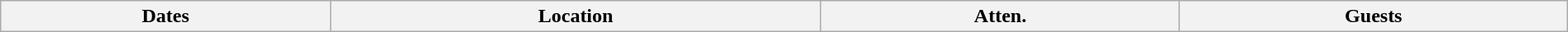<table class="wikitable" width="100%">
<tr>
<th>Dates</th>
<th>Location</th>
<th>Atten.</th>
<th>Guests<br>
</th>
</tr>
</table>
